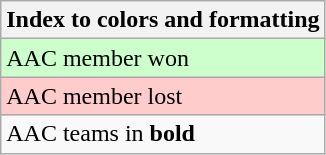<table class="wikitable">
<tr>
<th>Index to colors and formatting</th>
</tr>
<tr style="background:#cfc;">
<td>AAC member won</td>
</tr>
<tr style="background:#fcc;">
<td>AAC member lost</td>
</tr>
<tr>
<td>AAC teams in <strong>bold</strong></td>
</tr>
</table>
